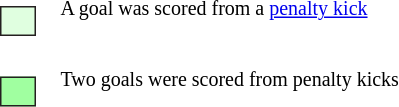<table style="font-size: smaller;">
<tr>
<td><br><table style="padding:0 .6em; height:1.5em; background:#e0ffe0; border:solid 1px #242020; width:1.5em; margin:.25em .9em .25em .25em; vertical-align:top;">
<tr>
<td></td>
</tr>
</table>
</td>
<td>A goal was scored from a <a href='#'>penalty kick</a></td>
</tr>
<tr>
<td><br><table style="padding:0 .6em; height:1.5em; background:#a0ffa0; border:solid 1px #242020; width:1.5em; margin:.25em .9em .25em .25em; vertical-align:top;">
<tr>
<td></td>
</tr>
</table>
</td>
<td>Two goals were scored from penalty kicks</td>
</tr>
</table>
